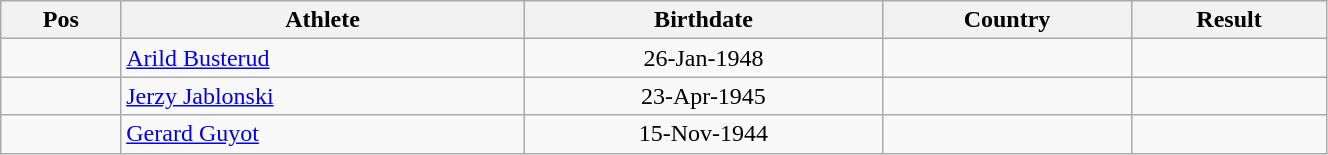<table class="wikitable"  style="text-align:center; width:70%;">
<tr>
<th>Pos</th>
<th>Athlete</th>
<th>Birthdate</th>
<th>Country</th>
<th>Result</th>
</tr>
<tr>
<td align=center></td>
<td align=left><a href='#'>Arild Busterud</a></td>
<td>26-Jan-1948</td>
<td align=left></td>
<td></td>
</tr>
<tr>
<td align=center></td>
<td align=left><a href='#'>Jerzy Jablonski</a></td>
<td>23-Apr-1945</td>
<td align=left></td>
<td></td>
</tr>
<tr>
<td align=center></td>
<td align=left><a href='#'>Gerard Guyot</a></td>
<td>15-Nov-1944</td>
<td align=left></td>
<td></td>
</tr>
</table>
